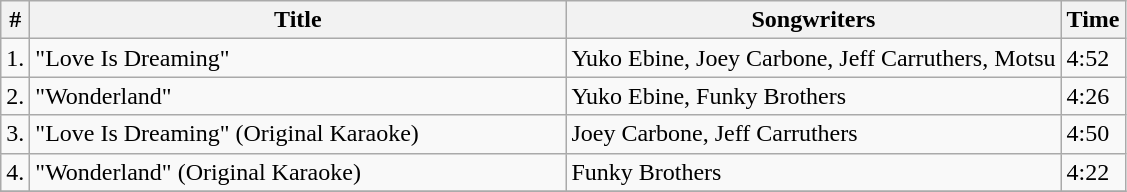<table class="wikitable">
<tr>
<th>#</th>
<th width="350">Title</th>
<th>Songwriters</th>
<th>Time</th>
</tr>
<tr>
<td>1.</td>
<td>"Love Is Dreaming"</td>
<td>Yuko Ebine, Joey Carbone, Jeff Carruthers, Motsu</td>
<td>4:52</td>
</tr>
<tr>
<td>2.</td>
<td>"Wonderland"</td>
<td>Yuko Ebine, Funky Brothers</td>
<td>4:26</td>
</tr>
<tr>
<td>3.</td>
<td>"Love Is Dreaming" (Original Karaoke)</td>
<td>Joey Carbone, Jeff Carruthers</td>
<td>4:50</td>
</tr>
<tr>
<td>4.</td>
<td>"Wonderland" (Original Karaoke)</td>
<td>Funky Brothers</td>
<td>4:22</td>
</tr>
<tr>
</tr>
</table>
